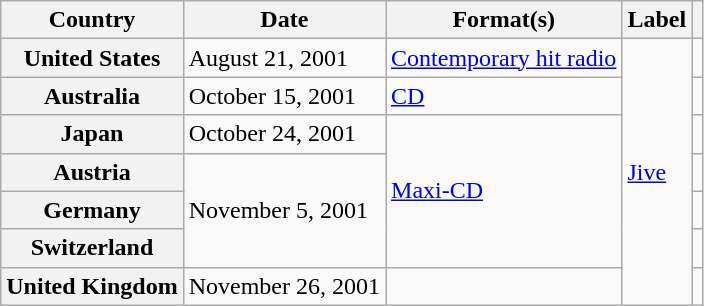<table class="wikitable plainrowheaders">
<tr>
<th scope="col">Country</th>
<th scope="col">Date</th>
<th scope="col">Format(s)</th>
<th scope="col">Label</th>
<th scope="col"></th>
</tr>
<tr>
<th scope="row">United States</th>
<td>August 21, 2001</td>
<td><a href='#'>Contemporary hit radio</a></td>
<td rowspan="7"><a href='#'>Jive</a></td>
<td></td>
</tr>
<tr>
<th scope="row">Australia</th>
<td>October 15, 2001</td>
<td><a href='#'>CD</a></td>
<td></td>
</tr>
<tr>
<th scope="row">Japan</th>
<td>October 24, 2001</td>
<td rowspan="4"><a href='#'>Maxi-CD</a></td>
<td></td>
</tr>
<tr>
<th scope="row">Austria</th>
<td rowspan="3">November 5, 2001</td>
<td></td>
</tr>
<tr>
<th scope="row">Germany</th>
<td></td>
</tr>
<tr>
<th scope="row">Switzerland</th>
<td></td>
</tr>
<tr>
<th scope="row">United Kingdom</th>
<td>November 26, 2001</td>
<td></td>
<td></td>
</tr>
</table>
